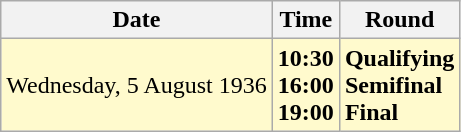<table class="wikitable">
<tr>
<th>Date</th>
<th>Time</th>
<th>Round</th>
</tr>
<tr style=background:lemonchiffon>
<td>Wednesday, 5 August 1936</td>
<td><strong>10:30</strong><br><strong>16:00</strong><br><strong>19:00</strong></td>
<td><strong>Qualifying</strong><br><strong>Semifinal</strong><br><strong>Final</strong></td>
</tr>
</table>
